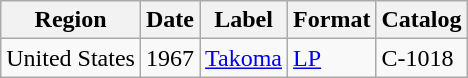<table class="wikitable">
<tr>
<th>Region</th>
<th>Date</th>
<th>Label</th>
<th>Format</th>
<th>Catalog</th>
</tr>
<tr>
<td>United States</td>
<td>1967</td>
<td><a href='#'>Takoma</a></td>
<td><a href='#'>LP</a></td>
<td>C-1018</td>
</tr>
</table>
